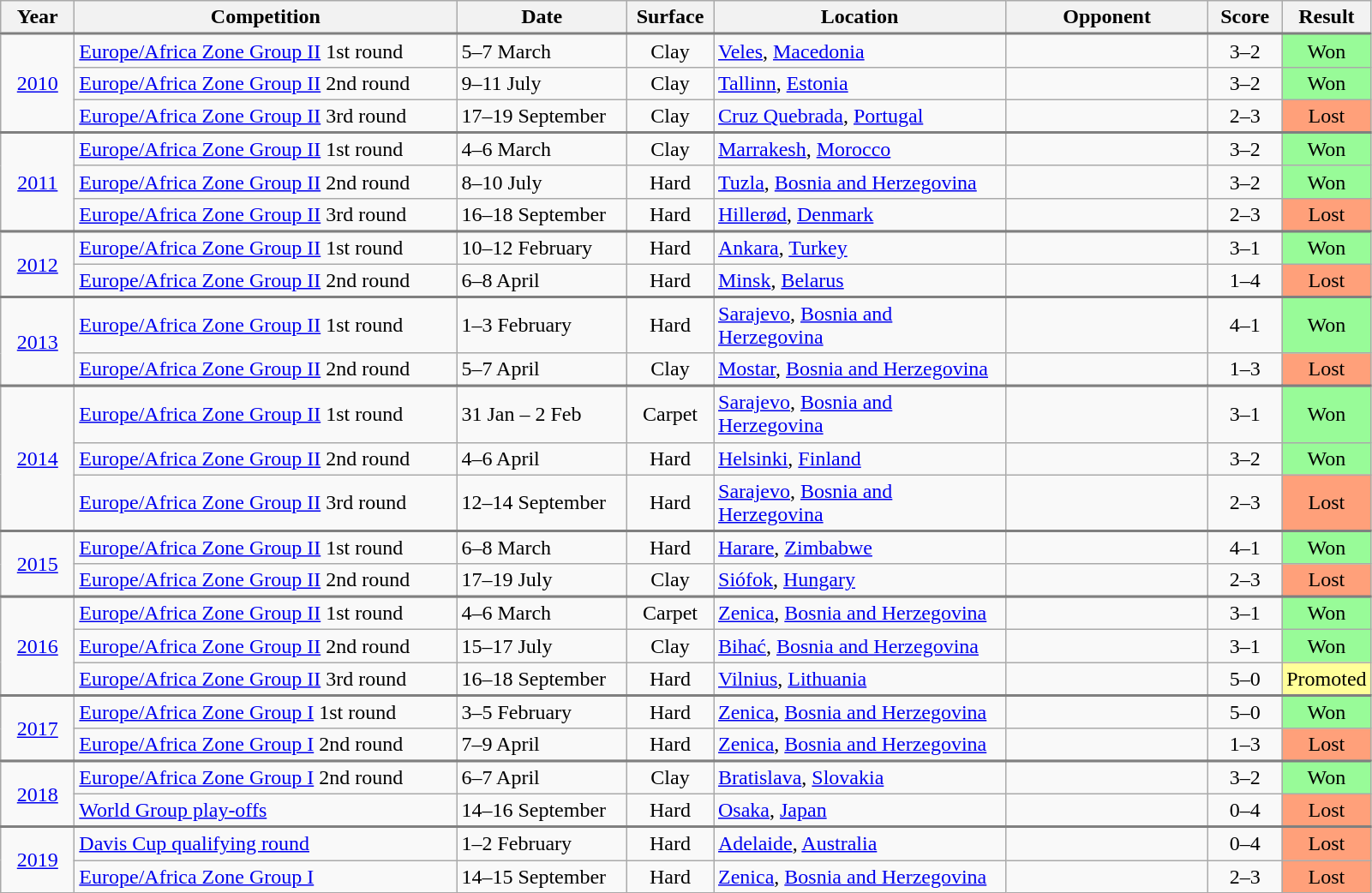<table class="wikitable">
<tr>
<th width="50">Year</th>
<th width="290">Competition</th>
<th width="125">Date</th>
<th width="60">Surface</th>
<th width="220">Location</th>
<th width="150">Opponent</th>
<th width="50">Score</th>
<th width="60">Result</th>
</tr>
<tr style="border-top:2px solid gray;">
<td align="center" rowspan="3"><a href='#'>2010</a></td>
<td><a href='#'>Europe/Africa Zone Group II</a> 1st round</td>
<td>5–7 March</td>
<td align="center">Clay</td>
<td><a href='#'>Veles</a>, <a href='#'>Macedonia</a></td>
<td></td>
<td align="center">3–2</td>
<td align="center" bgcolor="#98FB98">Won</td>
</tr>
<tr>
<td><a href='#'>Europe/Africa Zone Group II</a> 2nd round</td>
<td>9–11 July</td>
<td align="center">Clay</td>
<td><a href='#'>Tallinn</a>, <a href='#'>Estonia</a></td>
<td></td>
<td align="center">3–2</td>
<td align="center" bgcolor="#98FB98">Won</td>
</tr>
<tr>
<td><a href='#'>Europe/Africa Zone Group II</a> 3rd round</td>
<td>17–19 September</td>
<td align="center">Clay</td>
<td><a href='#'>Cruz Quebrada</a>, <a href='#'>Portugal</a></td>
<td></td>
<td align="center">2–3</td>
<td align="center" bgcolor="FFA07A">Lost</td>
</tr>
<tr>
</tr>
<tr style="border-top:2px solid gray;">
<td align="center" rowspan="3"><a href='#'>2011</a></td>
<td><a href='#'>Europe/Africa Zone Group II</a> 1st round</td>
<td>4–6 March</td>
<td align="center">Clay</td>
<td><a href='#'>Marrakesh</a>, <a href='#'>Morocco</a></td>
<td></td>
<td align="center">3–2</td>
<td align="center" bgcolor="#98FB98">Won</td>
</tr>
<tr>
<td><a href='#'>Europe/Africa Zone Group II</a> 2nd round</td>
<td>8–10 July</td>
<td align="center">Hard</td>
<td><a href='#'>Tuzla</a>, <a href='#'>Bosnia and Herzegovina</a></td>
<td></td>
<td align="center">3–2</td>
<td align="center" bgcolor="#98FB98">Won</td>
</tr>
<tr>
<td><a href='#'>Europe/Africa Zone Group II</a> 3rd round</td>
<td>16–18 September</td>
<td align="center">Hard</td>
<td><a href='#'>Hillerød</a>, <a href='#'>Denmark</a></td>
<td></td>
<td align="center">2–3</td>
<td align="center" bgcolor="FFA07A">Lost</td>
</tr>
<tr>
</tr>
<tr style="border-top:2px solid gray;">
<td align="center" rowspan="2"><a href='#'>2012</a></td>
<td><a href='#'>Europe/Africa Zone Group II</a> 1st round</td>
<td>10–12 February</td>
<td align="center">Hard</td>
<td><a href='#'>Ankara</a>, <a href='#'>Turkey</a></td>
<td></td>
<td align="center">3–1</td>
<td align="center" bgcolor="#98FB98">Won</td>
</tr>
<tr>
<td><a href='#'>Europe/Africa Zone Group II</a> 2nd round</td>
<td>6–8 April</td>
<td align="center">Hard</td>
<td><a href='#'>Minsk</a>, <a href='#'>Belarus</a></td>
<td></td>
<td align="center">1–4</td>
<td align="center" bgcolor="FFA07A">Lost</td>
</tr>
<tr>
</tr>
<tr style="border-top:2px solid gray;">
<td align="center" rowspan="2"><a href='#'>2013</a></td>
<td><a href='#'>Europe/Africa Zone Group II</a> 1st round</td>
<td>1–3 February</td>
<td align="center">Hard</td>
<td><a href='#'>Sarajevo</a>, <a href='#'>Bosnia and Herzegovina</a></td>
<td></td>
<td align="center">4–1</td>
<td align="center" bgcolor="#98FB98">Won</td>
</tr>
<tr>
<td><a href='#'>Europe/Africa Zone Group II</a> 2nd round</td>
<td>5–7 April</td>
<td align="center">Clay</td>
<td><a href='#'>Mostar</a>, <a href='#'>Bosnia and Herzegovina</a></td>
<td></td>
<td align="center">1–3</td>
<td align="center" bgcolor="FFA07A">Lost</td>
</tr>
<tr>
</tr>
<tr style="border-top:2px solid gray;">
<td align="center" rowspan="3"><a href='#'>2014</a></td>
<td><a href='#'>Europe/Africa Zone Group II</a> 1st round</td>
<td>31 Jan – 2 Feb</td>
<td align="center">Carpet</td>
<td><a href='#'>Sarajevo</a>, <a href='#'>Bosnia and Herzegovina</a></td>
<td></td>
<td align="center">3–1</td>
<td align="center" bgcolor="#98FB98">Won</td>
</tr>
<tr>
<td><a href='#'>Europe/Africa Zone Group II</a> 2nd round</td>
<td>4–6 April</td>
<td align="center">Hard</td>
<td><a href='#'>Helsinki</a>, <a href='#'>Finland</a></td>
<td></td>
<td align="center">3–2</td>
<td align="center" bgcolor="#98FB98">Won</td>
</tr>
<tr>
<td><a href='#'>Europe/Africa Zone Group II</a> 3rd round</td>
<td>12–14 September</td>
<td align="center">Hard</td>
<td><a href='#'>Sarajevo</a>, <a href='#'>Bosnia and Herzegovina</a></td>
<td></td>
<td align="center">2–3</td>
<td align="center" bgcolor="FFA07A">Lost</td>
</tr>
<tr>
</tr>
<tr style="border-top:2px solid gray;">
<td align="center" rowspan="2"><a href='#'>2015</a></td>
<td><a href='#'>Europe/Africa Zone Group II</a> 1st round</td>
<td>6–8 March</td>
<td align="center">Hard</td>
<td><a href='#'>Harare</a>, <a href='#'>Zimbabwe</a></td>
<td></td>
<td align="center">4–1</td>
<td align="center" bgcolor="#98FB98">Won</td>
</tr>
<tr>
<td><a href='#'>Europe/Africa Zone Group II</a> 2nd round</td>
<td>17–19 July</td>
<td align="center">Clay</td>
<td><a href='#'>Siófok</a>, <a href='#'>Hungary</a></td>
<td></td>
<td align="center">2–3</td>
<td align="center" bgcolor="FFA07A">Lost</td>
</tr>
<tr>
</tr>
<tr style="border-top:2px solid gray;">
<td align="center" rowspan="3"><a href='#'>2016</a></td>
<td><a href='#'>Europe/Africa Zone Group II</a> 1st round</td>
<td>4–6 March</td>
<td align="center">Carpet</td>
<td><a href='#'>Zenica</a>, <a href='#'>Bosnia and Herzegovina</a></td>
<td></td>
<td align="center">3–1</td>
<td align="center" bgcolor="#98FB98">Won</td>
</tr>
<tr>
<td><a href='#'>Europe/Africa Zone Group II</a> 2nd round</td>
<td>15–17 July</td>
<td align="center">Clay</td>
<td><a href='#'>Bihać</a>, <a href='#'>Bosnia and Herzegovina</a></td>
<td></td>
<td align="center">3–1</td>
<td align="center" bgcolor="#98FB98">Won</td>
</tr>
<tr>
<td><a href='#'>Europe/Africa Zone Group II</a> 3rd round</td>
<td>16–18 September</td>
<td align="center">Hard</td>
<td><a href='#'>Vilnius</a>, <a href='#'>Lithuania</a></td>
<td></td>
<td align="center">5–0</td>
<td align="center" bgcolor="#FFFF99">Promoted</td>
</tr>
<tr>
</tr>
<tr style="border-top:2px solid gray;">
<td align="center" rowspan="2"><a href='#'>2017</a></td>
<td><a href='#'>Europe/Africa Zone Group I</a> 1st round</td>
<td>3–5 February</td>
<td align="center">Hard</td>
<td><a href='#'>Zenica</a>, <a href='#'>Bosnia and Herzegovina</a></td>
<td></td>
<td align="center">5–0</td>
<td align="center" bgcolor="#98FB98">Won</td>
</tr>
<tr>
<td><a href='#'>Europe/Africa Zone Group I</a> 2nd round</td>
<td>7–9 April</td>
<td align="center">Hard</td>
<td><a href='#'>Zenica</a>, <a href='#'>Bosnia and Herzegovina</a></td>
<td></td>
<td align="center">1–3</td>
<td align="center" bgcolor="FFA07A">Lost</td>
</tr>
<tr>
</tr>
<tr style="border-top:2px solid gray;">
<td align="center" rowspan="2"><a href='#'>2018</a></td>
<td><a href='#'>Europe/Africa Zone Group I</a> 2nd round</td>
<td>6–7 April</td>
<td align="center">Clay</td>
<td><a href='#'>Bratislava</a>, <a href='#'>Slovakia</a></td>
<td></td>
<td align="center">3–2</td>
<td align="center" bgcolor="#98FB98">Won</td>
</tr>
<tr>
<td><a href='#'>World Group play-offs</a></td>
<td>14–16 September</td>
<td align="center">Hard</td>
<td><a href='#'>Osaka</a>, <a href='#'>Japan</a></td>
<td></td>
<td align="center">0–4</td>
<td align="center" bgcolor="FFA07A">Lost</td>
</tr>
<tr>
</tr>
<tr style="border-top:2px solid gray;">
<td align="center" rowspan="2"><a href='#'>2019</a></td>
<td><a href='#'>Davis Cup qualifying round</a></td>
<td>1–2 February</td>
<td align="center">Hard</td>
<td><a href='#'>Adelaide</a>, <a href='#'>Australia</a></td>
<td></td>
<td align="center">0–4</td>
<td align="center" bgcolor="FFA07A">Lost</td>
</tr>
<tr>
<td><a href='#'>Europe/Africa Zone Group I</a></td>
<td>14–15 September</td>
<td align="center">Hard</td>
<td><a href='#'>Zenica</a>, <a href='#'>Bosnia and Herzegovina</a></td>
<td></td>
<td align="center">2–3</td>
<td align="center" bgcolor="FFA07A">Lost</td>
</tr>
</table>
